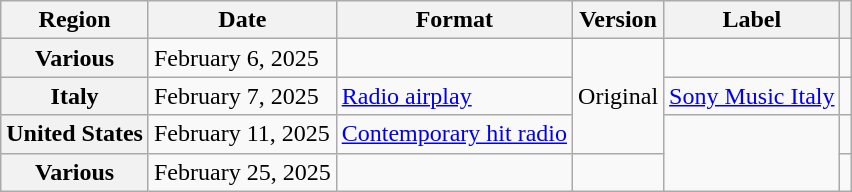<table class="wikitable plainrowheaders">
<tr>
<th scope="col">Region</th>
<th scope="col">Date</th>
<th scope="col">Format</th>
<th scope="col">Version</th>
<th scope="col">Label</th>
<th scope="col"></th>
</tr>
<tr>
<th scope="row">Various</th>
<td>February 6, 2025</td>
<td></td>
<td rowspan="3">Original</td>
<td></td>
<td style="text-align:center"></td>
</tr>
<tr>
<th scope="row">Italy</th>
<td>February 7, 2025</td>
<td><a href='#'>Radio airplay</a></td>
<td><a href='#'>Sony Music Italy</a></td>
<td style="text-align:center"></td>
</tr>
<tr>
<th scope="row">United States</th>
<td>February 11, 2025</td>
<td><a href='#'>Contemporary hit radio</a></td>
<td rowspan="2"></td>
<td style="text-align:center"></td>
</tr>
<tr>
<th scope="row">Various</th>
<td>February 25, 2025</td>
<td></td>
<td></td>
<td style="text-align:center"></td>
</tr>
</table>
